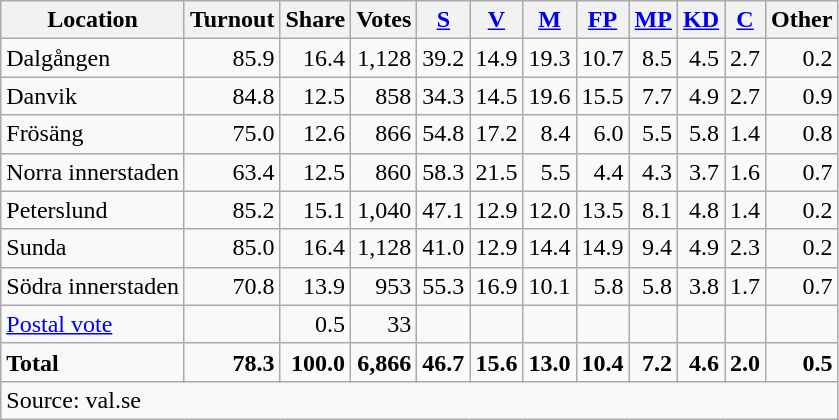<table class="wikitable sortable" style=text-align:right>
<tr>
<th>Location</th>
<th>Turnout</th>
<th>Share</th>
<th>Votes</th>
<th><a href='#'>S</a></th>
<th><a href='#'>V</a></th>
<th><a href='#'>M</a></th>
<th><a href='#'>FP</a></th>
<th><a href='#'>MP</a></th>
<th><a href='#'>KD</a></th>
<th><a href='#'>C</a></th>
<th>Other</th>
</tr>
<tr>
<td align=left>Dalgången</td>
<td>85.9</td>
<td>16.4</td>
<td>1,128</td>
<td>39.2</td>
<td>14.9</td>
<td>19.3</td>
<td>10.7</td>
<td>8.5</td>
<td>4.5</td>
<td>2.7</td>
<td>0.2</td>
</tr>
<tr>
<td align=left>Danvik</td>
<td>84.8</td>
<td>12.5</td>
<td>858</td>
<td>34.3</td>
<td>14.5</td>
<td>19.6</td>
<td>15.5</td>
<td>7.7</td>
<td>4.9</td>
<td>2.7</td>
<td>0.9</td>
</tr>
<tr>
<td align=left>Frösäng</td>
<td>75.0</td>
<td>12.6</td>
<td>866</td>
<td>54.8</td>
<td>17.2</td>
<td>8.4</td>
<td>6.0</td>
<td>5.5</td>
<td>5.8</td>
<td>1.4</td>
<td>0.8</td>
</tr>
<tr>
<td align=left>Norra innerstaden</td>
<td>63.4</td>
<td>12.5</td>
<td>860</td>
<td>58.3</td>
<td>21.5</td>
<td>5.5</td>
<td>4.4</td>
<td>4.3</td>
<td>3.7</td>
<td>1.6</td>
<td>0.7</td>
</tr>
<tr>
<td align=left>Peterslund</td>
<td>85.2</td>
<td>15.1</td>
<td>1,040</td>
<td>47.1</td>
<td>12.9</td>
<td>12.0</td>
<td>13.5</td>
<td>8.1</td>
<td>4.8</td>
<td>1.4</td>
<td>0.2</td>
</tr>
<tr>
<td align=left>Sunda</td>
<td>85.0</td>
<td>16.4</td>
<td>1,128</td>
<td>41.0</td>
<td>12.9</td>
<td>14.4</td>
<td>14.9</td>
<td>9.4</td>
<td>4.9</td>
<td>2.3</td>
<td>0.2</td>
</tr>
<tr>
<td align=left>Södra innerstaden</td>
<td>70.8</td>
<td>13.9</td>
<td>953</td>
<td>55.3</td>
<td>16.9</td>
<td>10.1</td>
<td>5.8</td>
<td>5.8</td>
<td>3.8</td>
<td>1.7</td>
<td>0.7</td>
</tr>
<tr>
<td align=left><a href='#'>Postal vote</a></td>
<td></td>
<td>0.5</td>
<td>33</td>
<td></td>
<td></td>
<td></td>
<td></td>
<td></td>
<td></td>
<td></td>
<td></td>
</tr>
<tr>
<td align=left><strong>Total</strong></td>
<td><strong>78.3</strong></td>
<td><strong>100.0</strong></td>
<td><strong>6,866</strong></td>
<td><strong>46.7</strong></td>
<td><strong>15.6</strong></td>
<td><strong>13.0</strong></td>
<td><strong>10.4</strong></td>
<td><strong>7.2</strong></td>
<td><strong>4.6</strong></td>
<td><strong>2.0</strong></td>
<td><strong>0.5</strong></td>
</tr>
<tr>
<td align=left colspan=12>Source: val.se </td>
</tr>
</table>
